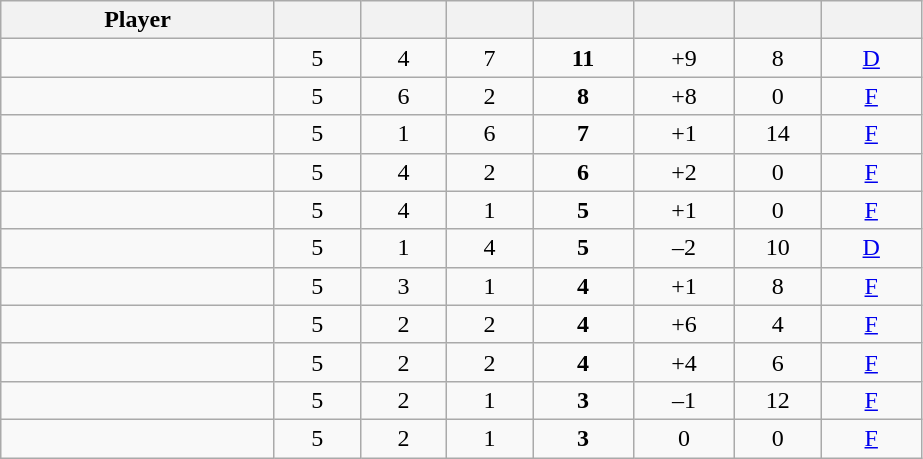<table class="wikitable sortable" style="text-align:center;">
<tr>
<th width="175px">Player</th>
<th width="50px"></th>
<th width="50px"></th>
<th width="50px"></th>
<th width="60px"></th>
<th width="60px"></th>
<th width="50px"></th>
<th width="60px"></th>
</tr>
<tr>
<td align="left"> </td>
<td>5</td>
<td>4</td>
<td>7</td>
<td><strong>11</strong></td>
<td>+9</td>
<td>8</td>
<td><a href='#'>D</a></td>
</tr>
<tr>
<td align="left"> </td>
<td>5</td>
<td>6</td>
<td>2</td>
<td><strong>8</strong></td>
<td>+8</td>
<td>0</td>
<td><a href='#'>F</a></td>
</tr>
<tr>
<td align="left"> </td>
<td>5</td>
<td>1</td>
<td>6</td>
<td><strong>7</strong></td>
<td>+1</td>
<td>14</td>
<td><a href='#'>F</a></td>
</tr>
<tr>
<td align="left"> </td>
<td>5</td>
<td>4</td>
<td>2</td>
<td><strong>6</strong></td>
<td>+2</td>
<td>0</td>
<td><a href='#'>F</a></td>
</tr>
<tr>
<td align="left"> </td>
<td>5</td>
<td>4</td>
<td>1</td>
<td><strong>5</strong></td>
<td>+1</td>
<td>0</td>
<td><a href='#'>F</a></td>
</tr>
<tr>
<td align="left"> </td>
<td>5</td>
<td>1</td>
<td>4</td>
<td><strong>5</strong></td>
<td>–2</td>
<td>10</td>
<td><a href='#'>D</a></td>
</tr>
<tr>
<td align="left"> </td>
<td>5</td>
<td>3</td>
<td>1</td>
<td><strong>4</strong></td>
<td>+1</td>
<td>8</td>
<td><a href='#'>F</a></td>
</tr>
<tr>
<td align="left"> </td>
<td>5</td>
<td>2</td>
<td>2</td>
<td><strong>4</strong></td>
<td>+6</td>
<td>4</td>
<td><a href='#'>F</a></td>
</tr>
<tr>
<td align="left"> </td>
<td>5</td>
<td>2</td>
<td>2</td>
<td><strong>4</strong></td>
<td>+4</td>
<td>6</td>
<td><a href='#'>F</a></td>
</tr>
<tr>
<td align="left"> </td>
<td>5</td>
<td>2</td>
<td>1</td>
<td><strong>3</strong></td>
<td>–1</td>
<td>12</td>
<td><a href='#'>F</a></td>
</tr>
<tr>
<td align="left"> </td>
<td>5</td>
<td>2</td>
<td>1</td>
<td><strong>3</strong></td>
<td>0</td>
<td>0</td>
<td><a href='#'>F</a></td>
</tr>
</table>
